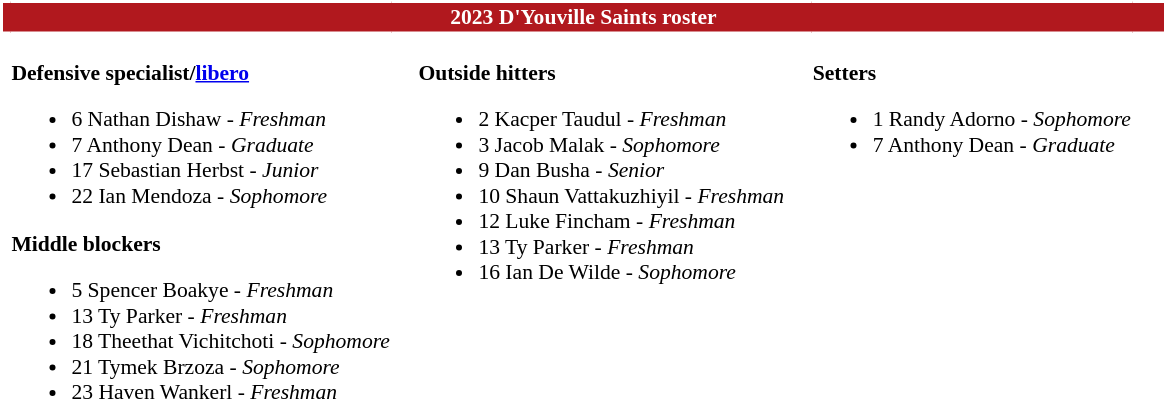<table class="toccolours" style="border-collapse:collapse; font-size:90%;">
<tr>
<td colspan="7" style="text-align:center; background:#B1181E; color:#FFFFFF; border: 2px solid #FFFFFF;"><strong>2023 D'Youville Saints roster</strong></td>
</tr>
<tr>
</tr>
<tr>
<td width="03"> </td>
<td valign="top"><br><strong>Defensive specialist/<a href='#'>libero</a></strong><ul><li>6 Nathan Dishaw - <em> Freshman</em></li><li>7 Anthony Dean - <em>Graduate</em></li><li>17 Sebastian Herbst - <em>Junior</em></li><li>22 Ian Mendoza - <em>Sophomore</em></li></ul><strong>Middle blockers</strong><ul><li>5 Spencer Boakye - <em> Freshman</em></li><li>13 Ty Parker - <em>Freshman</em></li><li>18 Theethat Vichitchoti - <em>Sophomore</em></li><li>21 Tymek Brzoza - <em>Sophomore</em></li><li>23 Haven Wankerl - <em>Freshman</em></li></ul></td>
<td width="15"> </td>
<td valign="top"><br><strong>Outside hitters</strong><ul><li>2 Kacper Taudul - <em>Freshman</em></li><li>3 Jacob Malak - <em>Sophomore</em></li><li>9 Dan Busha - <em>Senior</em></li><li>10 Shaun Vattakuzhiyil - <em>Freshman</em></li><li>12 Luke Fincham - <em>Freshman</em></li><li>13 Ty Parker - <em>Freshman</em></li><li>16 Ian De Wilde - <em>Sophomore</em></li></ul></td>
<td width="15"> </td>
<td valign="top"><br><strong>Setters</strong><ul><li>1 Randy Adorno - <em>Sophomore</em></li><li>7 Anthony Dean - <em>Graduate</em></li></ul></td>
<td width="20"> </td>
</tr>
</table>
